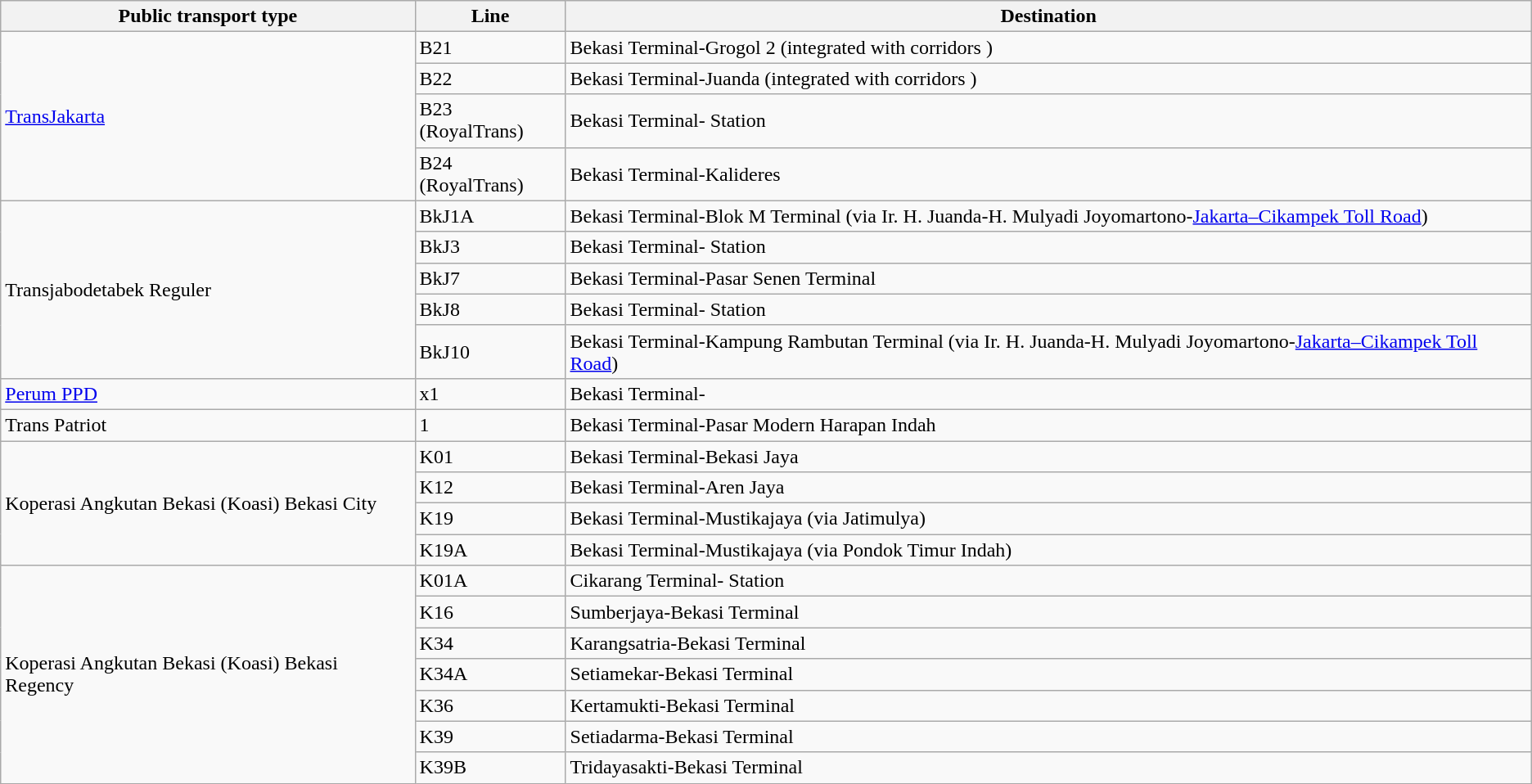<table class="wikitable">
<tr>
<th>Public transport type</th>
<th>Line</th>
<th>Destination</th>
</tr>
<tr>
<td rowspan="4"><a href='#'>TransJakarta</a></td>
<td>B21</td>
<td>Bekasi Terminal-Grogol 2 (integrated with corridors             )</td>
</tr>
<tr>
<td>B22</td>
<td>Bekasi Terminal-Juanda (integrated with corridors                 )</td>
</tr>
<tr>
<td>B23 (RoyalTrans)</td>
<td>Bekasi Terminal- Station</td>
</tr>
<tr>
<td>B24 (RoyalTrans)</td>
<td>Bekasi Terminal-Kalideres</td>
</tr>
<tr>
<td rowspan="5">Transjabodetabek Reguler</td>
<td>BkJ1A</td>
<td>Bekasi Terminal-Blok M Terminal (via Ir. H. Juanda-H. Mulyadi Joyomartono-<a href='#'>Jakarta–Cikampek Toll Road</a>)</td>
</tr>
<tr>
<td>BkJ3</td>
<td>Bekasi Terminal- Station</td>
</tr>
<tr>
<td>BkJ7</td>
<td>Bekasi Terminal-Pasar Senen Terminal</td>
</tr>
<tr>
<td>BkJ8</td>
<td>Bekasi Terminal- Station</td>
</tr>
<tr>
<td>BkJ10</td>
<td>Bekasi Terminal-Kampung Rambutan Terminal (via Ir. H. Juanda-H. Mulyadi Joyomartono-<a href='#'>Jakarta–Cikampek Toll Road</a>)</td>
</tr>
<tr>
<td><a href='#'>Perum PPD</a></td>
<td>x1</td>
<td>Bekasi Terminal-</td>
</tr>
<tr>
<td>Trans Patriot</td>
<td>1</td>
<td>Bekasi Terminal-Pasar Modern Harapan Indah</td>
</tr>
<tr>
<td rowspan="4">Koperasi Angkutan Bekasi (Koasi) Bekasi City</td>
<td>K01</td>
<td>Bekasi Terminal-Bekasi Jaya</td>
</tr>
<tr>
<td>K12</td>
<td>Bekasi Terminal-Aren Jaya</td>
</tr>
<tr>
<td>K19</td>
<td>Bekasi Terminal-Mustikajaya (via Jatimulya)</td>
</tr>
<tr>
<td>K19A</td>
<td>Bekasi Terminal-Mustikajaya (via Pondok Timur Indah)</td>
</tr>
<tr>
<td rowspan="7">Koperasi Angkutan Bekasi (Koasi) Bekasi Regency</td>
<td>K01A</td>
<td>Cikarang Terminal- Station</td>
</tr>
<tr>
<td>K16</td>
<td>Sumberjaya-Bekasi Terminal</td>
</tr>
<tr>
<td>K34</td>
<td>Karangsatria-Bekasi Terminal</td>
</tr>
<tr>
<td>K34A</td>
<td>Setiamekar-Bekasi Terminal</td>
</tr>
<tr>
<td>K36</td>
<td>Kertamukti-Bekasi Terminal</td>
</tr>
<tr>
<td>K39</td>
<td>Setiadarma-Bekasi Terminal</td>
</tr>
<tr>
<td>K39B</td>
<td>Tridayasakti-Bekasi Terminal</td>
</tr>
</table>
